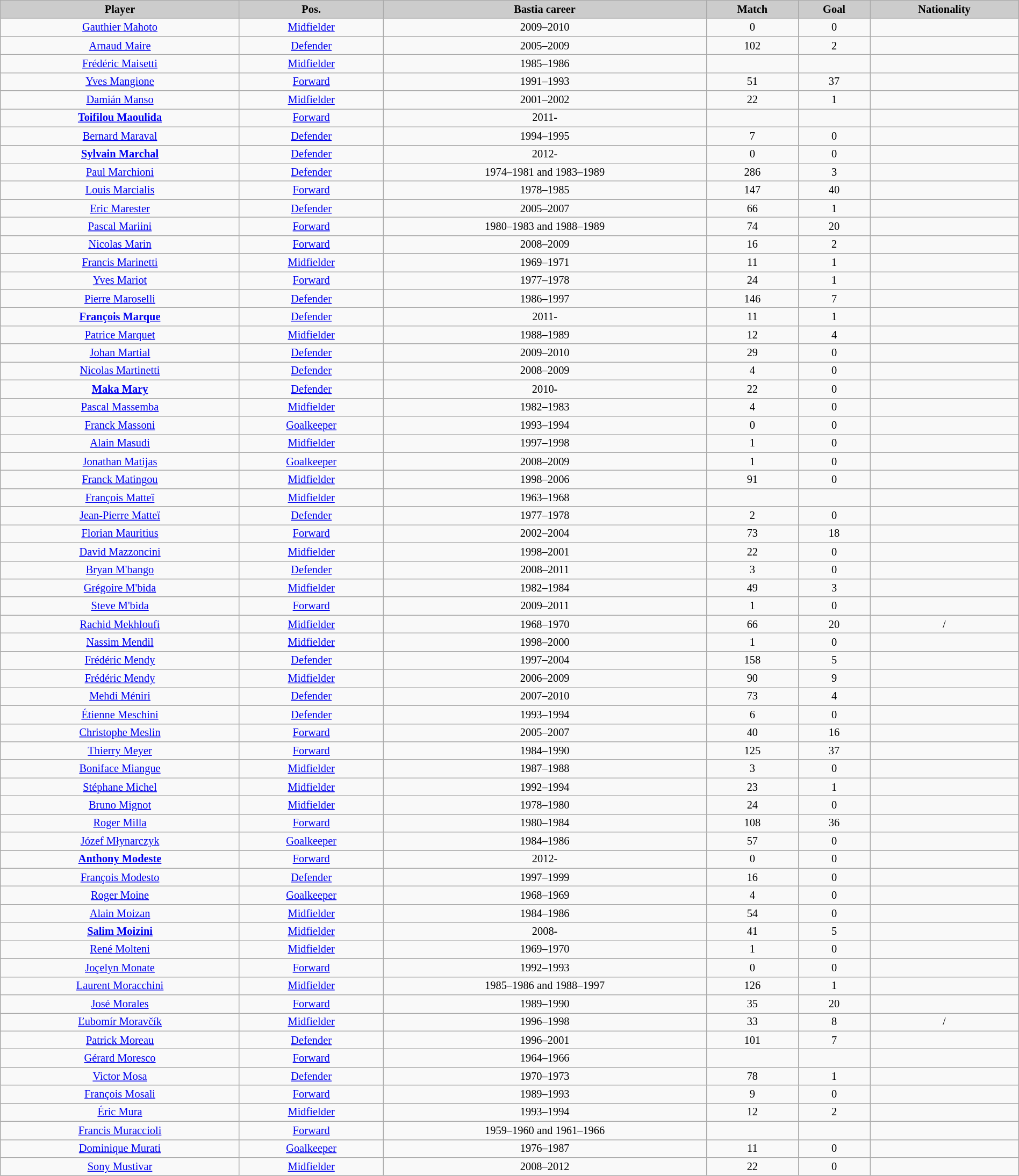<table cellpadding="4" cellspacing="0" border="1" width="100%" style="text-align: center; font-size: 85%; border: gray solid 1px; border-collapse: collapse;" class="wikitable sortable">
<tr bgcolor="#CCCCCC">
<td align="center"><strong>Player</strong></td>
<td align="center"><strong>Pos.</strong></td>
<td align="center"><strong>Bastia career</strong></td>
<td align="center"><strong>Match</strong></td>
<td align="center"><strong>Goal</strong></td>
<td align="center"><strong>Nationality</strong></td>
</tr>
<tr>
<td><a href='#'>Gauthier Mahoto</a></td>
<td><a href='#'>Midfielder</a></td>
<td>2009–2010</td>
<td>0</td>
<td>0</td>
<td></td>
</tr>
<tr>
<td><a href='#'>Arnaud Maire</a></td>
<td><a href='#'>Defender</a></td>
<td>2005–2009</td>
<td>102</td>
<td>2</td>
<td></td>
</tr>
<tr>
<td><a href='#'>Frédéric Maisetti</a></td>
<td><a href='#'>Midfielder</a></td>
<td>1985–1986</td>
<td></td>
<td></td>
<td></td>
</tr>
<tr>
<td><a href='#'>Yves Mangione</a></td>
<td><a href='#'>Forward</a></td>
<td>1991–1993</td>
<td>51</td>
<td>37</td>
<td></td>
</tr>
<tr>
<td><a href='#'>Damián Manso</a></td>
<td><a href='#'>Midfielder</a></td>
<td>2001–2002</td>
<td>22</td>
<td>1</td>
<td></td>
</tr>
<tr>
<td><strong><a href='#'>Toifilou Maoulida</a></strong></td>
<td><a href='#'>Forward</a></td>
<td>2011-</td>
<td></td>
<td></td>
<td></td>
</tr>
<tr>
<td><a href='#'>Bernard Maraval</a></td>
<td><a href='#'>Defender</a></td>
<td>1994–1995</td>
<td>7</td>
<td>0</td>
<td></td>
</tr>
<tr>
<td><strong><a href='#'>Sylvain Marchal</a></strong></td>
<td><a href='#'>Defender</a></td>
<td>2012-</td>
<td>0</td>
<td>0</td>
<td></td>
</tr>
<tr>
<td><a href='#'>Paul Marchioni</a></td>
<td><a href='#'>Defender</a></td>
<td>1974–1981 and 1983–1989</td>
<td>286</td>
<td>3</td>
<td></td>
</tr>
<tr>
<td><a href='#'>Louis Marcialis</a></td>
<td><a href='#'>Forward</a></td>
<td>1978–1985</td>
<td>147</td>
<td>40</td>
<td></td>
</tr>
<tr>
<td><a href='#'>Eric Marester</a></td>
<td><a href='#'>Defender</a></td>
<td>2005–2007</td>
<td>66</td>
<td>1</td>
<td></td>
</tr>
<tr>
<td><a href='#'>Pascal Mariini</a></td>
<td><a href='#'>Forward</a></td>
<td>1980–1983 and 1988–1989</td>
<td>74</td>
<td>20</td>
<td></td>
</tr>
<tr>
<td><a href='#'>Nicolas Marin</a></td>
<td><a href='#'>Forward</a></td>
<td>2008–2009</td>
<td>16</td>
<td>2</td>
<td></td>
</tr>
<tr>
<td><a href='#'>Francis Marinetti</a></td>
<td><a href='#'>Midfielder</a></td>
<td>1969–1971</td>
<td>11</td>
<td>1</td>
<td></td>
</tr>
<tr>
<td><a href='#'>Yves Mariot</a></td>
<td><a href='#'>Forward</a></td>
<td>1977–1978</td>
<td>24</td>
<td>1</td>
<td></td>
</tr>
<tr>
<td><a href='#'>Pierre Maroselli</a></td>
<td><a href='#'>Defender</a></td>
<td>1986–1997</td>
<td>146</td>
<td>7</td>
<td></td>
</tr>
<tr>
<td><strong><a href='#'>François Marque</a></strong></td>
<td><a href='#'>Defender</a></td>
<td>2011-</td>
<td>11</td>
<td>1</td>
<td></td>
</tr>
<tr>
<td><a href='#'>Patrice Marquet</a></td>
<td><a href='#'>Midfielder</a></td>
<td>1988–1989</td>
<td>12</td>
<td>4</td>
<td></td>
</tr>
<tr>
<td><a href='#'>Johan Martial</a></td>
<td><a href='#'>Defender</a></td>
<td>2009–2010</td>
<td>29</td>
<td>0</td>
<td></td>
</tr>
<tr>
<td><a href='#'>Nicolas Martinetti</a></td>
<td><a href='#'>Defender</a></td>
<td>2008–2009</td>
<td>4</td>
<td>0</td>
<td></td>
</tr>
<tr>
<td><strong><a href='#'>Maka Mary</a></strong></td>
<td><a href='#'>Defender</a></td>
<td>2010-</td>
<td>22</td>
<td>0</td>
<td></td>
</tr>
<tr>
<td><a href='#'>Pascal Massemba</a></td>
<td><a href='#'>Midfielder</a></td>
<td>1982–1983</td>
<td>4</td>
<td>0</td>
<td></td>
</tr>
<tr>
<td><a href='#'>Franck Massoni</a></td>
<td><a href='#'>Goalkeeper</a></td>
<td>1993–1994</td>
<td>0</td>
<td>0</td>
<td></td>
</tr>
<tr>
<td><a href='#'>Alain Masudi</a></td>
<td><a href='#'>Midfielder</a></td>
<td>1997–1998</td>
<td>1</td>
<td>0</td>
<td></td>
</tr>
<tr>
<td><a href='#'>Jonathan Matijas</a></td>
<td><a href='#'>Goalkeeper</a></td>
<td>2008–2009</td>
<td>1</td>
<td>0</td>
<td></td>
</tr>
<tr>
<td><a href='#'>Franck Matingou</a></td>
<td><a href='#'>Midfielder</a></td>
<td>1998–2006</td>
<td>91</td>
<td>0</td>
<td></td>
</tr>
<tr>
<td><a href='#'>François Matteï</a></td>
<td><a href='#'>Midfielder</a></td>
<td>1963–1968</td>
<td></td>
<td></td>
<td></td>
</tr>
<tr>
<td><a href='#'>Jean-Pierre Matteï</a></td>
<td><a href='#'>Defender</a></td>
<td>1977–1978</td>
<td>2</td>
<td>0</td>
<td></td>
</tr>
<tr>
<td><a href='#'>Florian Mauritius</a></td>
<td><a href='#'>Forward</a></td>
<td>2002–2004</td>
<td>73</td>
<td>18</td>
<td></td>
</tr>
<tr>
<td><a href='#'>David Mazzoncini</a></td>
<td><a href='#'>Midfielder</a></td>
<td>1998–2001</td>
<td>22</td>
<td>0</td>
<td></td>
</tr>
<tr>
<td><a href='#'>Bryan M'bango</a></td>
<td><a href='#'>Defender</a></td>
<td>2008–2011</td>
<td>3</td>
<td>0</td>
<td></td>
</tr>
<tr>
<td><a href='#'>Grégoire M'bida</a></td>
<td><a href='#'>Midfielder</a></td>
<td>1982–1984</td>
<td>49</td>
<td>3</td>
<td></td>
</tr>
<tr>
<td><a href='#'>Steve M'bida</a></td>
<td><a href='#'>Forward</a></td>
<td>2009–2011</td>
<td>1</td>
<td>0</td>
<td></td>
</tr>
<tr>
<td><a href='#'>Rachid Mekhloufi</a></td>
<td><a href='#'>Midfielder</a></td>
<td>1968–1970</td>
<td>66</td>
<td>20</td>
<td> / </td>
</tr>
<tr>
<td><a href='#'>Nassim Mendil</a></td>
<td><a href='#'>Midfielder</a></td>
<td>1998–2000</td>
<td>1</td>
<td>0</td>
<td></td>
</tr>
<tr>
<td><a href='#'>Frédéric Mendy</a></td>
<td><a href='#'>Defender</a></td>
<td>1997–2004</td>
<td>158</td>
<td>5</td>
<td></td>
</tr>
<tr>
<td><a href='#'>Frédéric Mendy</a></td>
<td><a href='#'>Midfielder</a></td>
<td>2006–2009</td>
<td>90</td>
<td>9</td>
<td></td>
</tr>
<tr>
<td><a href='#'>Mehdi Méniri</a></td>
<td><a href='#'>Defender</a></td>
<td>2007–2010</td>
<td>73</td>
<td>4</td>
<td></td>
</tr>
<tr>
<td><a href='#'>Étienne Meschini</a></td>
<td><a href='#'>Defender</a></td>
<td>1993–1994</td>
<td>6</td>
<td>0</td>
<td></td>
</tr>
<tr>
<td><a href='#'>Christophe Meslin</a></td>
<td><a href='#'>Forward</a></td>
<td>2005–2007</td>
<td>40</td>
<td>16</td>
<td></td>
</tr>
<tr>
<td><a href='#'>Thierry Meyer</a></td>
<td><a href='#'>Forward</a></td>
<td>1984–1990</td>
<td>125</td>
<td>37</td>
<td></td>
</tr>
<tr>
<td><a href='#'>Boniface Miangue</a></td>
<td><a href='#'>Midfielder</a></td>
<td>1987–1988</td>
<td>3</td>
<td>0</td>
<td></td>
</tr>
<tr>
<td><a href='#'>Stéphane Michel</a></td>
<td><a href='#'>Midfielder</a></td>
<td>1992–1994</td>
<td>23</td>
<td>1</td>
<td></td>
</tr>
<tr>
<td><a href='#'>Bruno Mignot</a></td>
<td><a href='#'>Midfielder</a></td>
<td>1978–1980</td>
<td>24</td>
<td>0</td>
<td></td>
</tr>
<tr>
<td><a href='#'>Roger Milla</a></td>
<td><a href='#'>Forward</a></td>
<td>1980–1984</td>
<td>108</td>
<td>36</td>
<td></td>
</tr>
<tr>
<td><a href='#'>Józef Młynarczyk</a></td>
<td><a href='#'>Goalkeeper</a></td>
<td>1984–1986</td>
<td>57</td>
<td>0</td>
<td></td>
</tr>
<tr>
<td><strong><a href='#'>Anthony Modeste</a></strong></td>
<td><a href='#'>Forward</a></td>
<td>2012-</td>
<td>0</td>
<td>0</td>
<td></td>
</tr>
<tr>
<td><a href='#'>François Modesto</a></td>
<td><a href='#'>Defender</a></td>
<td>1997–1999</td>
<td>16</td>
<td>0</td>
<td></td>
</tr>
<tr>
<td><a href='#'>Roger Moine</a></td>
<td><a href='#'>Goalkeeper</a></td>
<td>1968–1969</td>
<td>4</td>
<td>0</td>
<td></td>
</tr>
<tr>
<td><a href='#'>Alain Moizan</a></td>
<td><a href='#'>Midfielder</a></td>
<td>1984–1986</td>
<td>54</td>
<td>0</td>
<td></td>
</tr>
<tr>
<td><strong><a href='#'>Salim Moizini</a></strong></td>
<td><a href='#'>Midfielder</a></td>
<td>2008-</td>
<td>41</td>
<td>5</td>
<td></td>
</tr>
<tr>
<td><a href='#'>René Molteni</a></td>
<td><a href='#'>Midfielder</a></td>
<td>1969–1970</td>
<td>1</td>
<td>0</td>
<td></td>
</tr>
<tr>
<td><a href='#'>Joçelyn Monate</a></td>
<td><a href='#'>Forward</a></td>
<td>1992–1993</td>
<td>0</td>
<td>0</td>
<td></td>
</tr>
<tr>
<td><a href='#'>Laurent Moracchini</a></td>
<td><a href='#'>Midfielder</a></td>
<td>1985–1986 and 1988–1997</td>
<td>126</td>
<td>1</td>
<td></td>
</tr>
<tr>
<td><a href='#'>José Morales</a></td>
<td><a href='#'>Forward</a></td>
<td>1989–1990</td>
<td>35</td>
<td>20</td>
<td></td>
</tr>
<tr>
<td><a href='#'>Ľubomír Moravčík</a></td>
<td><a href='#'>Midfielder</a></td>
<td>1996–1998</td>
<td>33</td>
<td>8</td>
<td> / </td>
</tr>
<tr>
<td><a href='#'>Patrick Moreau</a></td>
<td><a href='#'>Defender</a></td>
<td>1996–2001</td>
<td>101</td>
<td>7</td>
<td></td>
</tr>
<tr>
<td><a href='#'>Gérard Moresco</a></td>
<td><a href='#'>Forward</a></td>
<td>1964–1966</td>
<td></td>
<td></td>
<td></td>
</tr>
<tr>
<td><a href='#'>Victor Mosa</a></td>
<td><a href='#'>Defender</a></td>
<td>1970–1973</td>
<td>78</td>
<td>1</td>
<td></td>
</tr>
<tr>
<td><a href='#'>François Mosali</a></td>
<td><a href='#'>Forward</a></td>
<td>1989–1993</td>
<td>9</td>
<td>0</td>
<td></td>
</tr>
<tr>
<td><a href='#'>Éric Mura</a></td>
<td><a href='#'>Midfielder</a></td>
<td>1993–1994</td>
<td>12</td>
<td>2</td>
<td></td>
</tr>
<tr>
<td><a href='#'>Francis Muraccioli</a></td>
<td><a href='#'>Forward</a></td>
<td>1959–1960 and 1961–1966</td>
<td></td>
<td></td>
<td></td>
</tr>
<tr>
<td><a href='#'>Dominique Murati</a></td>
<td><a href='#'>Goalkeeper</a></td>
<td>1976–1987</td>
<td>11</td>
<td>0</td>
<td></td>
</tr>
<tr>
<td><a href='#'>Sony Mustivar</a></td>
<td><a href='#'>Midfielder</a></td>
<td>2008–2012</td>
<td>22</td>
<td>0</td>
<td></td>
</tr>
</table>
